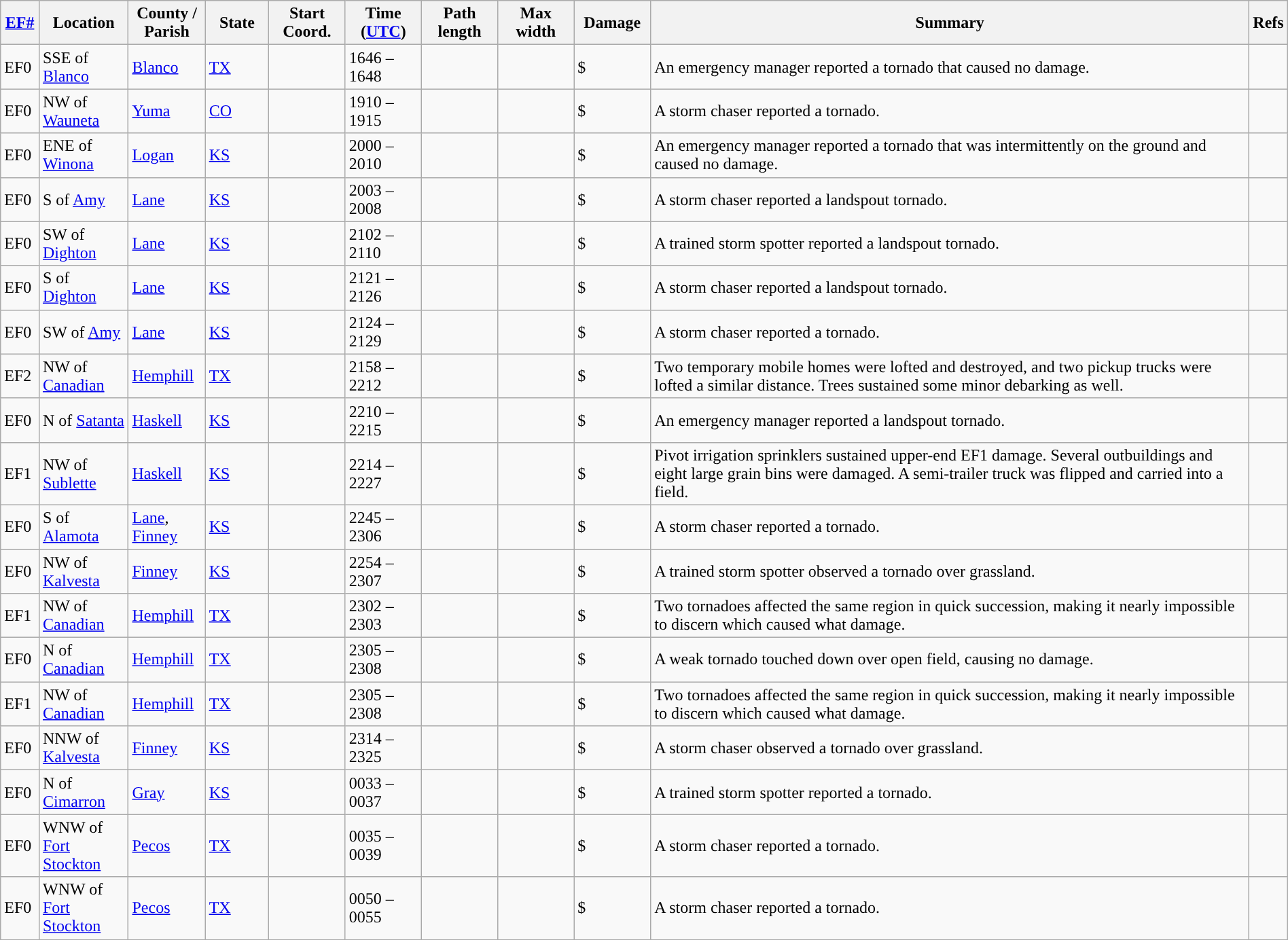<table class="wikitable sortable" style="width:100%;">
<tr>
<th scope="col" width="3%" align="center"><a href='#'>EF#</a></th>
<th scope="col" width="7%" align="center" class="unsortable">Location</th>
<th scope="col" width="6%" align="center" class="unsortable">County / Parish</th>
<th scope="col" width="5%" align="center">State</th>
<th scope="col" width="6%" align="center">Start Coord.</th>
<th scope="col" width="6%" align="center">Time (<a href='#'>UTC</a>)</th>
<th scope="col" width="6%" align="center">Path length</th>
<th scope="col" width="6%" align="center">Max width</th>
<th scope="col" width="6%" align="center">Damage</th>
<th scope="col" width="48%" class="unsortable" align="center">Summary</th>
<th scope="col" width="48%" class="unsortable" align="center">Refs</th>
</tr>
<tr>
<td>EF0</td>
<td>SSE of <a href='#'>Blanco</a></td>
<td><a href='#'>Blanco</a></td>
<td><a href='#'>TX</a></td>
<td></td>
<td>1646 – 1648</td>
<td></td>
<td></td>
<td>$</td>
<td>An emergency manager reported a tornado that caused no damage.</td>
<td></td>
</tr>
<tr>
<td>EF0</td>
<td>NW of <a href='#'>Wauneta</a></td>
<td><a href='#'>Yuma</a></td>
<td><a href='#'>CO</a></td>
<td></td>
<td>1910 – 1915</td>
<td></td>
<td></td>
<td>$</td>
<td>A storm chaser reported a tornado.</td>
<td></td>
</tr>
<tr>
<td>EF0</td>
<td>ENE of <a href='#'>Winona</a></td>
<td><a href='#'>Logan</a></td>
<td><a href='#'>KS</a></td>
<td></td>
<td>2000 – 2010</td>
<td></td>
<td></td>
<td>$</td>
<td>An emergency manager reported a tornado that was intermittently on the ground and caused no damage.</td>
<td></td>
</tr>
<tr>
<td>EF0</td>
<td>S of <a href='#'>Amy</a></td>
<td><a href='#'>Lane</a></td>
<td><a href='#'>KS</a></td>
<td></td>
<td>2003 – 2008</td>
<td></td>
<td></td>
<td>$</td>
<td>A storm chaser reported a landspout tornado.</td>
<td></td>
</tr>
<tr>
<td>EF0</td>
<td>SW of <a href='#'>Dighton</a></td>
<td><a href='#'>Lane</a></td>
<td><a href='#'>KS</a></td>
<td></td>
<td>2102 – 2110</td>
<td></td>
<td></td>
<td>$</td>
<td>A trained storm spotter reported a landspout tornado.</td>
<td></td>
</tr>
<tr>
<td>EF0</td>
<td>S of <a href='#'>Dighton</a></td>
<td><a href='#'>Lane</a></td>
<td><a href='#'>KS</a></td>
<td></td>
<td>2121 – 2126</td>
<td></td>
<td></td>
<td>$</td>
<td>A storm chaser reported a landspout tornado.</td>
<td></td>
</tr>
<tr>
<td>EF0</td>
<td>SW of <a href='#'>Amy</a></td>
<td><a href='#'>Lane</a></td>
<td><a href='#'>KS</a></td>
<td></td>
<td>2124 – 2129</td>
<td></td>
<td></td>
<td>$</td>
<td>A storm chaser reported a tornado.</td>
<td></td>
</tr>
<tr>
<td>EF2</td>
<td>NW of <a href='#'>Canadian</a></td>
<td><a href='#'>Hemphill</a></td>
<td><a href='#'>TX</a></td>
<td></td>
<td>2158 – 2212</td>
<td></td>
<td></td>
<td>$</td>
<td>Two temporary mobile homes were lofted  and destroyed, and two pickup trucks were lofted a similar distance. Trees sustained some minor debarking as well.</td>
<td></td>
</tr>
<tr>
<td>EF0</td>
<td>N of <a href='#'>Satanta</a></td>
<td><a href='#'>Haskell</a></td>
<td><a href='#'>KS</a></td>
<td></td>
<td>2210 – 2215</td>
<td></td>
<td></td>
<td>$</td>
<td>An emergency manager reported a landspout tornado.</td>
<td></td>
</tr>
<tr>
<td>EF1</td>
<td>NW of <a href='#'>Sublette</a></td>
<td><a href='#'>Haskell</a></td>
<td><a href='#'>KS</a></td>
<td></td>
<td>2214 – 2227</td>
<td></td>
<td></td>
<td>$</td>
<td>Pivot irrigation sprinklers sustained upper-end EF1 damage. Several outbuildings and eight large grain bins were damaged. A semi-trailer truck was flipped and carried into a field.</td>
<td></td>
</tr>
<tr>
<td>EF0</td>
<td>S of <a href='#'>Alamota</a></td>
<td><a href='#'>Lane</a>, <a href='#'>Finney</a></td>
<td><a href='#'>KS</a></td>
<td></td>
<td>2245 – 2306</td>
<td></td>
<td></td>
<td>$</td>
<td>A storm chaser reported a tornado.</td>
<td></td>
</tr>
<tr>
<td>EF0</td>
<td>NW of <a href='#'>Kalvesta</a></td>
<td><a href='#'>Finney</a></td>
<td><a href='#'>KS</a></td>
<td></td>
<td>2254 – 2307</td>
<td></td>
<td></td>
<td>$</td>
<td>A trained storm spotter observed a tornado over grassland.</td>
<td></td>
</tr>
<tr>
<td>EF1</td>
<td>NW of <a href='#'>Canadian</a></td>
<td><a href='#'>Hemphill</a></td>
<td><a href='#'>TX</a></td>
<td></td>
<td>2302 – 2303</td>
<td></td>
<td></td>
<td>$</td>
<td>Two tornadoes affected the same region in quick succession, making it nearly impossible to discern which caused what damage.</td>
<td></td>
</tr>
<tr>
<td>EF0</td>
<td>N of <a href='#'>Canadian</a></td>
<td><a href='#'>Hemphill</a></td>
<td><a href='#'>TX</a></td>
<td></td>
<td>2305 – 2308</td>
<td></td>
<td></td>
<td>$</td>
<td>A weak tornado touched down over open field, causing no damage.</td>
<td></td>
</tr>
<tr>
<td>EF1</td>
<td>NW of <a href='#'>Canadian</a></td>
<td><a href='#'>Hemphill</a></td>
<td><a href='#'>TX</a></td>
<td></td>
<td>2305 – 2308</td>
<td></td>
<td></td>
<td>$</td>
<td>Two tornadoes affected the same region in quick succession, making it nearly impossible to discern which caused what damage.</td>
<td></td>
</tr>
<tr>
<td>EF0</td>
<td>NNW of <a href='#'>Kalvesta</a></td>
<td><a href='#'>Finney</a></td>
<td><a href='#'>KS</a></td>
<td></td>
<td>2314 – 2325</td>
<td></td>
<td></td>
<td>$</td>
<td>A storm chaser observed a tornado over grassland.</td>
<td></td>
</tr>
<tr>
<td>EF0</td>
<td>N of <a href='#'>Cimarron</a></td>
<td><a href='#'>Gray</a></td>
<td><a href='#'>KS</a></td>
<td></td>
<td>0033 – 0037</td>
<td></td>
<td></td>
<td>$</td>
<td>A trained storm spotter reported a tornado.</td>
<td></td>
</tr>
<tr>
<td>EF0</td>
<td>WNW of <a href='#'>Fort Stockton</a></td>
<td><a href='#'>Pecos</a></td>
<td><a href='#'>TX</a></td>
<td></td>
<td>0035 – 0039</td>
<td></td>
<td></td>
<td>$</td>
<td>A storm chaser reported a tornado.</td>
<td></td>
</tr>
<tr>
<td>EF0</td>
<td>WNW of <a href='#'>Fort Stockton</a></td>
<td><a href='#'>Pecos</a></td>
<td><a href='#'>TX</a></td>
<td></td>
<td>0050 – 0055</td>
<td></td>
<td></td>
<td>$</td>
<td>A storm chaser reported a tornado.</td>
<td></td>
</tr>
<tr>
</tr>
</table>
